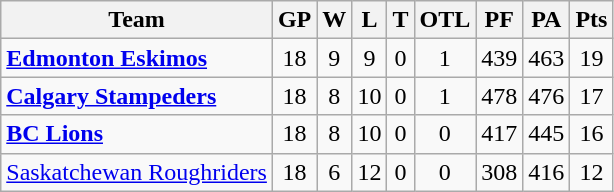<table class="wikitable">
<tr>
<th>Team</th>
<th>GP</th>
<th>W</th>
<th>L</th>
<th>T</th>
<th>OTL</th>
<th>PF</th>
<th>PA</th>
<th>Pts</th>
</tr>
<tr align="center">
<td align="left"><strong><a href='#'>Edmonton Eskimos</a></strong></td>
<td>18</td>
<td>9</td>
<td>9</td>
<td>0</td>
<td>1</td>
<td>439</td>
<td>463</td>
<td>19</td>
</tr>
<tr align="center">
<td align="left"><strong><a href='#'>Calgary Stampeders</a></strong></td>
<td>18</td>
<td>8</td>
<td>10</td>
<td>0</td>
<td>1</td>
<td>478</td>
<td>476</td>
<td>17</td>
</tr>
<tr align="center">
<td align="left"><strong><a href='#'>BC Lions</a></strong></td>
<td>18</td>
<td>8</td>
<td>10</td>
<td>0</td>
<td>0</td>
<td>417</td>
<td>445</td>
<td>16</td>
</tr>
<tr align="center">
<td align="left"><a href='#'>Saskatchewan Roughriders</a></td>
<td>18</td>
<td>6</td>
<td>12</td>
<td>0</td>
<td>0</td>
<td>308</td>
<td>416</td>
<td>12</td>
</tr>
</table>
